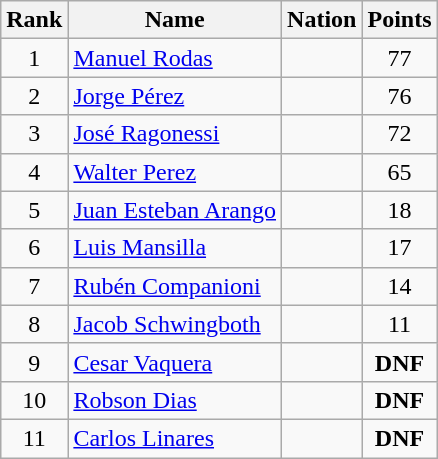<table class="wikitable sortable" style="text-align:center">
<tr>
<th>Rank</th>
<th>Name</th>
<th>Nation</th>
<th>Points</th>
</tr>
<tr>
<td>1</td>
<td align=left><a href='#'>Manuel Rodas</a></td>
<td align=left></td>
<td>77</td>
</tr>
<tr>
<td>2</td>
<td align=left><a href='#'>Jorge Pérez</a></td>
<td align=left></td>
<td>76</td>
</tr>
<tr>
<td>3</td>
<td align=left><a href='#'>José Ragonessi</a></td>
<td align=left></td>
<td>72</td>
</tr>
<tr>
<td>4</td>
<td align=left><a href='#'>Walter Perez</a></td>
<td align=left></td>
<td>65</td>
</tr>
<tr>
<td>5</td>
<td align=left><a href='#'>Juan Esteban Arango</a></td>
<td align=left></td>
<td>18</td>
</tr>
<tr>
<td>6</td>
<td align=left><a href='#'>Luis Mansilla</a></td>
<td align=left></td>
<td>17</td>
</tr>
<tr>
<td>7</td>
<td align=left><a href='#'>Rubén Companioni</a></td>
<td align=left></td>
<td>14</td>
</tr>
<tr>
<td>8</td>
<td align=left><a href='#'>Jacob Schwingboth</a></td>
<td align=left></td>
<td>11</td>
</tr>
<tr>
<td>9</td>
<td align=left><a href='#'>Cesar Vaquera</a></td>
<td align=left></td>
<td><strong>DNF</strong></td>
</tr>
<tr>
<td>10</td>
<td align=left><a href='#'>Robson Dias</a></td>
<td align=left></td>
<td><strong>DNF</strong></td>
</tr>
<tr>
<td>11</td>
<td align=left><a href='#'>Carlos Linares</a></td>
<td align=left></td>
<td><strong>DNF</strong></td>
</tr>
</table>
